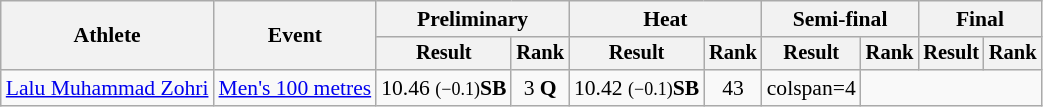<table class=wikitable style=font-size:90%>
<tr>
<th rowspan=2>Athlete</th>
<th rowspan=2>Event</th>
<th colspan=2>Preliminary</th>
<th colspan=2>Heat</th>
<th colspan=2>Semi-final</th>
<th colspan=2>Final</th>
</tr>
<tr style=font-size:95%>
<th>Result</th>
<th>Rank</th>
<th>Result</th>
<th>Rank</th>
<th>Result</th>
<th>Rank</th>
<th>Result</th>
<th>Rank</th>
</tr>
<tr align=center>
<td align=left><a href='#'>Lalu Muhammad Zohri</a></td>
<td align=left><a href='#'>Men's 100 metres</a></td>
<td>10.46 <small>(−0.1)</small><strong>SB</strong></td>
<td>3 <strong>Q</strong></td>
<td>10.42 <small>(−0.1)</small><strong>SB</strong></td>
<td>43</td>
<td>colspan=4 </td>
</tr>
</table>
